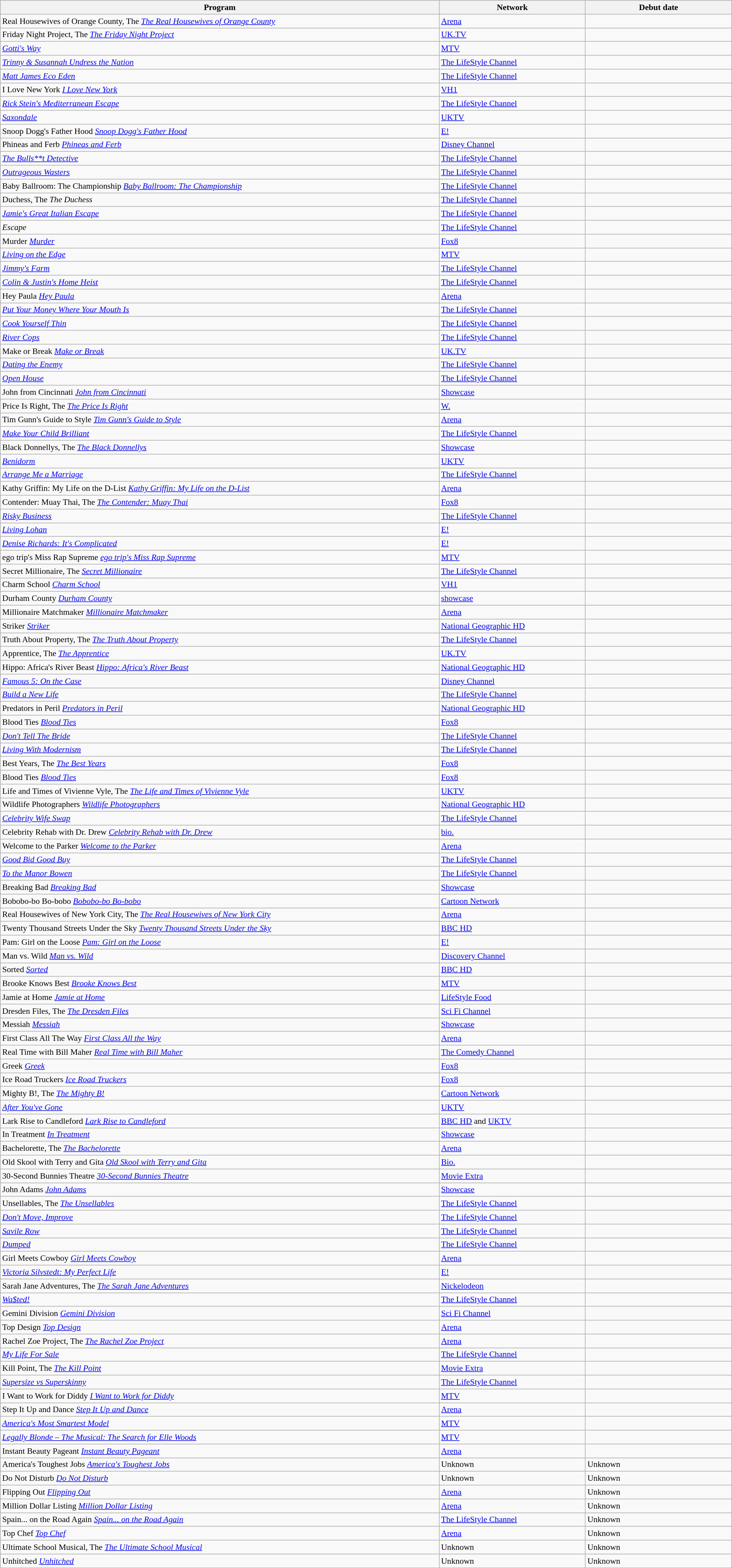<table class="wikitable sortable" width="100%" style="font-size:90%">
<tr bgcolor="#efefef">
<th width=60%>Program</th>
<th width=20%>Network</th>
<th width=20%>Debut date</th>
</tr>
<tr>
<td><span>Real Housewives of Orange County, The</span>  <em><a href='#'>The Real Housewives of Orange County</a></em></td>
<td><a href='#'>Arena</a></td>
<td></td>
</tr>
<tr>
<td><span>Friday Night Project, The</span>  <em><a href='#'>The Friday Night Project</a></em></td>
<td><a href='#'>UK.TV</a></td>
<td></td>
</tr>
<tr>
<td> <em><a href='#'>Gotti's Way</a></em></td>
<td><a href='#'>MTV</a></td>
<td></td>
</tr>
<tr>
<td> <em><a href='#'>Trinny & Susannah Undress the Nation</a></em></td>
<td><a href='#'>The LifeStyle Channel</a></td>
<td></td>
</tr>
<tr>
<td> <em><a href='#'>Matt James Eco Eden</a></em></td>
<td><a href='#'>The LifeStyle Channel</a></td>
<td></td>
</tr>
<tr>
<td><span>I Love New York</span>  <em><a href='#'>I Love New York</a></em></td>
<td><a href='#'>VH1</a></td>
<td></td>
</tr>
<tr>
<td> <em><a href='#'>Rick Stein's Mediterranean Escape</a></em></td>
<td><a href='#'>The LifeStyle Channel</a></td>
<td></td>
</tr>
<tr>
<td> <em><a href='#'>Saxondale</a></em></td>
<td><a href='#'>UKTV</a></td>
<td></td>
</tr>
<tr>
<td><span>Snoop Dogg's Father Hood</span>  <em><a href='#'>Snoop Dogg's Father Hood</a></em></td>
<td><a href='#'>E!</a></td>
<td></td>
</tr>
<tr>
<td><span>Phineas and Ferb</span>  <em><a href='#'>Phineas and Ferb</a></em></td>
<td><a href='#'>Disney Channel</a></td>
<td></td>
</tr>
<tr>
<td> <em><a href='#'>The Bulls**t Detective</a></em></td>
<td><a href='#'>The LifeStyle Channel</a></td>
<td></td>
</tr>
<tr>
<td> <em><a href='#'>Outrageous Wasters</a></em></td>
<td><a href='#'>The LifeStyle Channel</a></td>
<td></td>
</tr>
<tr>
<td><span>Baby Ballroom: The Championship</span>  <em><a href='#'>Baby Ballroom: The Championship</a></em></td>
<td><a href='#'>The LifeStyle Channel</a></td>
<td></td>
</tr>
<tr>
<td><span>Duchess, The</span> <em>The Duchess</em></td>
<td><a href='#'>The LifeStyle Channel</a></td>
<td></td>
</tr>
<tr>
<td> <em><a href='#'>Jamie's Great Italian Escape</a></em></td>
<td><a href='#'>The LifeStyle Channel</a></td>
<td></td>
</tr>
<tr>
<td> <em>Escape</em></td>
<td><a href='#'>The LifeStyle Channel</a></td>
<td></td>
</tr>
<tr>
<td><span>Murder</span>  <em><a href='#'>Murder</a></em></td>
<td><a href='#'>Fox8</a></td>
<td></td>
</tr>
<tr>
<td> <em><a href='#'>Living on the Edge</a></em></td>
<td><a href='#'>MTV</a></td>
<td></td>
</tr>
<tr>
<td> <em><a href='#'>Jimmy's Farm</a></em></td>
<td><a href='#'>The LifeStyle Channel</a></td>
<td></td>
</tr>
<tr>
<td> <em><a href='#'>Colin & Justin's Home Heist</a></em></td>
<td><a href='#'>The LifeStyle Channel</a></td>
<td></td>
</tr>
<tr>
<td><span>Hey Paula</span>  <em><a href='#'>Hey Paula</a></em></td>
<td><a href='#'>Arena</a></td>
<td></td>
</tr>
<tr>
<td> <em><a href='#'>Put Your Money Where Your Mouth Is</a></em></td>
<td><a href='#'>The LifeStyle Channel</a></td>
<td></td>
</tr>
<tr>
<td> <em><a href='#'>Cook Yourself Thin</a></em></td>
<td><a href='#'>The LifeStyle Channel</a></td>
<td></td>
</tr>
<tr>
<td> <em><a href='#'>River Cops</a></em></td>
<td><a href='#'>The LifeStyle Channel</a></td>
<td></td>
</tr>
<tr>
<td><span>Make or Break</span>  <em><a href='#'>Make or Break</a></em></td>
<td><a href='#'>UK.TV</a></td>
<td></td>
</tr>
<tr>
<td> <em><a href='#'>Dating the Enemy</a></em></td>
<td><a href='#'>The LifeStyle Channel</a></td>
<td></td>
</tr>
<tr>
<td> <em><a href='#'>Open House</a></em></td>
<td><a href='#'>The LifeStyle Channel</a></td>
<td></td>
</tr>
<tr>
<td><span>John from Cincinnati</span>  <em><a href='#'>John from Cincinnati</a></em></td>
<td><a href='#'>Showcase</a></td>
<td></td>
</tr>
<tr>
<td><span>Price Is Right, The</span>  <em><a href='#'>The Price Is Right</a></em></td>
<td><a href='#'>W.</a></td>
<td></td>
</tr>
<tr>
<td><span>Tim Gunn's Guide to Style</span>  <em><a href='#'>Tim Gunn's Guide to Style</a></em></td>
<td><a href='#'>Arena</a></td>
<td></td>
</tr>
<tr>
<td> <em><a href='#'>Make Your Child Brilliant</a></em></td>
<td><a href='#'>The LifeStyle Channel</a></td>
<td></td>
</tr>
<tr>
<td><span>Black Donnellys, The</span>  <em><a href='#'>The Black Donnellys</a></em></td>
<td><a href='#'>Showcase</a></td>
<td></td>
</tr>
<tr>
<td><em> <a href='#'>Benidorm</a></em></td>
<td><a href='#'>UKTV</a></td>
<td></td>
</tr>
<tr>
<td> <em><a href='#'>Arrange Me a Marriage</a></em></td>
<td><a href='#'>The LifeStyle Channel</a></td>
<td></td>
</tr>
<tr>
<td><span>Kathy Griffin: My Life on the D-List</span>  <em><a href='#'>Kathy Griffin: My Life on the D-List</a></em> </td>
<td><a href='#'>Arena</a></td>
<td></td>
</tr>
<tr>
<td><span>Contender: Muay Thai, The</span>  <em><a href='#'>The Contender: Muay Thai</a></em></td>
<td><a href='#'>Fox8</a></td>
<td></td>
</tr>
<tr>
<td> <em><a href='#'>Risky Business</a></em></td>
<td><a href='#'>The LifeStyle Channel</a></td>
<td></td>
</tr>
<tr>
<td> <em><a href='#'>Living Lohan</a></em></td>
<td><a href='#'>E!</a></td>
<td></td>
</tr>
<tr>
<td> <em><a href='#'>Denise Richards: It's Complicated</a></em></td>
<td><a href='#'>E!</a></td>
<td></td>
</tr>
<tr>
<td><span>ego trip's Miss Rap Supreme</span>  <em><a href='#'>ego trip's Miss Rap Supreme</a></em></td>
<td><a href='#'>MTV</a></td>
<td></td>
</tr>
<tr>
<td><span>Secret Millionaire, The</span> <em><a href='#'>Secret Millionaire</a></em></td>
<td><a href='#'>The LifeStyle Channel</a></td>
<td></td>
</tr>
<tr>
<td><span>Charm School</span>  <em><a href='#'>Charm School</a></em></td>
<td><a href='#'>VH1</a></td>
<td></td>
</tr>
<tr>
<td><span>Durham County</span>  <em><a href='#'>Durham County</a></em></td>
<td><a href='#'>showcase</a></td>
<td></td>
</tr>
<tr>
<td><span>Millionaire Matchmaker</span>  <em><a href='#'>Millionaire Matchmaker</a></em></td>
<td><a href='#'>Arena</a></td>
<td></td>
</tr>
<tr>
<td><span>Striker</span>  <em><a href='#'>Striker</a></em></td>
<td><a href='#'>National Geographic HD</a></td>
<td></td>
</tr>
<tr>
<td><span>Truth About Property, The</span>  <em><a href='#'>The Truth About Property</a></em></td>
<td><a href='#'>The LifeStyle Channel</a></td>
<td></td>
</tr>
<tr>
<td><span>Apprentice, The</span>  <em><a href='#'>The Apprentice</a></em></td>
<td><a href='#'>UK.TV</a></td>
<td></td>
</tr>
<tr>
<td><span>Hippo: Africa's River Beast</span>  <em><a href='#'>Hippo: Africa's River Beast</a></em></td>
<td><a href='#'>National Geographic HD</a></td>
<td></td>
</tr>
<tr>
<td> <em><a href='#'>Famous 5: On the Case</a></em></td>
<td><a href='#'>Disney Channel</a></td>
<td></td>
</tr>
<tr>
<td> <em><a href='#'>Build a New Life</a></em></td>
<td><a href='#'>The LifeStyle Channel</a></td>
<td></td>
</tr>
<tr>
<td><span>Predators in Peril</span>  <em><a href='#'>Predators in Peril</a></em></td>
<td><a href='#'>National Geographic HD</a></td>
<td></td>
</tr>
<tr>
<td><span>Blood Ties</span>  <em><a href='#'>Blood Ties</a></em></td>
<td><a href='#'>Fox8</a></td>
<td></td>
</tr>
<tr>
<td> <em><a href='#'>Don't Tell The Bride</a></em></td>
<td><a href='#'>The LifeStyle Channel</a></td>
<td></td>
</tr>
<tr>
<td> <em><a href='#'>Living With Modernism</a></em></td>
<td><a href='#'>The LifeStyle Channel</a></td>
<td></td>
</tr>
<tr>
<td><span>Best Years, The</span>  <em><a href='#'>The Best Years</a></em></td>
<td><a href='#'>Fox8</a></td>
<td></td>
</tr>
<tr>
<td><span>Blood Ties</span>  <em><a href='#'>Blood Ties</a></em></td>
<td><a href='#'>Fox8</a></td>
<td></td>
</tr>
<tr>
<td><span>Life and Times of Vivienne Vyle, The</span>  <em><a href='#'>The Life and Times of Vivienne Vyle</a></em></td>
<td><a href='#'>UKTV</a></td>
<td></td>
</tr>
<tr>
<td><span>Wildlife Photographers</span>  <em><a href='#'>Wildlife Photographers</a></em></td>
<td><a href='#'>National Geographic HD</a></td>
<td></td>
</tr>
<tr>
<td> <em><a href='#'>Celebrity Wife Swap</a></em></td>
<td><a href='#'>The LifeStyle Channel</a></td>
<td></td>
</tr>
<tr>
<td><span>Celebrity Rehab with Dr. Drew</span>  <em><a href='#'>Celebrity Rehab with Dr. Drew</a></em></td>
<td><a href='#'>bio.</a></td>
<td></td>
</tr>
<tr>
<td><span>Welcome to the Parker</span>  <em><a href='#'>Welcome to the Parker</a></em></td>
<td><a href='#'>Arena</a></td>
<td></td>
</tr>
<tr>
<td> <em><a href='#'>Good Bid Good Buy</a></em></td>
<td><a href='#'>The LifeStyle Channel</a></td>
<td></td>
</tr>
<tr>
<td> <em><a href='#'>To the Manor Bowen</a></em></td>
<td><a href='#'>The LifeStyle Channel</a></td>
<td></td>
</tr>
<tr>
<td><span>Breaking Bad</span>  <em><a href='#'>Breaking Bad</a></em></td>
<td><a href='#'>Showcase</a></td>
<td></td>
</tr>
<tr>
<td><span>Bobobo-bo Bo-bobo</span>  <em><a href='#'>Bobobo-bo Bo-bobo</a></em></td>
<td><a href='#'>Cartoon Network</a></td>
<td></td>
</tr>
<tr>
<td><span>Real Housewives of New York City, The</span>  <em><a href='#'>The Real Housewives of New York City</a></em></td>
<td><a href='#'>Arena</a></td>
<td></td>
</tr>
<tr>
<td><span>Twenty Thousand Streets Under the Sky</span>  <em><a href='#'>Twenty Thousand Streets Under the Sky</a></em></td>
<td><a href='#'>BBC HD</a></td>
<td></td>
</tr>
<tr>
<td><span>Pam: Girl on the Loose</span>  <em><a href='#'>Pam: Girl on the Loose</a></em></td>
<td><a href='#'>E!</a></td>
<td></td>
</tr>
<tr>
<td><span>Man vs. Wild</span>  <em><a href='#'>Man vs. Wild</a></em></td>
<td><a href='#'>Discovery Channel</a></td>
<td></td>
</tr>
<tr>
<td><span>Sorted</span>  <em><a href='#'>Sorted</a></em></td>
<td><a href='#'>BBC HD</a></td>
<td></td>
</tr>
<tr>
<td><span>Brooke Knows Best</span>  <em><a href='#'>Brooke Knows Best</a></em></td>
<td><a href='#'>MTV</a></td>
<td></td>
</tr>
<tr>
<td><span>Jamie at Home</span>  <em><a href='#'>Jamie at Home</a></em></td>
<td><a href='#'>LifeStyle Food</a></td>
<td></td>
</tr>
<tr>
<td><span>Dresden Files, The</span>  <em><a href='#'>The Dresden Files</a></em></td>
<td><a href='#'>Sci Fi Channel</a></td>
<td></td>
</tr>
<tr>
<td><span>Messiah</span>  <em><a href='#'>Messiah</a></em></td>
<td><a href='#'>Showcase</a></td>
<td></td>
</tr>
<tr>
<td><span>First Class All The Way</span>  <em><a href='#'>First Class All the Way</a></em></td>
<td><a href='#'>Arena</a></td>
<td></td>
</tr>
<tr>
<td><span>Real Time with Bill Maher</span>  <em><a href='#'>Real Time with Bill Maher</a></em></td>
<td><a href='#'>The Comedy Channel</a></td>
<td></td>
</tr>
<tr>
<td><span>Greek</span>  <em><a href='#'>Greek</a></em></td>
<td><a href='#'>Fox8</a></td>
<td></td>
</tr>
<tr>
<td><span>Ice Road Truckers</span>  <em><a href='#'>Ice Road Truckers</a></em></td>
<td><a href='#'>Fox8</a></td>
<td></td>
</tr>
<tr>
<td><span>Mighty B!, The</span>  <em><a href='#'>The Mighty B!</a></em></td>
<td><a href='#'>Cartoon Network</a></td>
<td></td>
</tr>
<tr>
<td> <em><a href='#'>After You've Gone</a></em></td>
<td><a href='#'>UKTV</a></td>
<td></td>
</tr>
<tr>
<td><span>Lark Rise to Candleford</span>  <em><a href='#'>Lark Rise to Candleford</a></em></td>
<td><a href='#'>BBC HD</a> and <a href='#'>UKTV</a></td>
<td></td>
</tr>
<tr>
<td><span>In Treatment</span>  <em><a href='#'>In Treatment</a></em></td>
<td><a href='#'>Showcase</a></td>
<td></td>
</tr>
<tr>
<td><span>Bachelorette, The</span>  <em><a href='#'>The Bachelorette</a></em></td>
<td><a href='#'>Arena</a></td>
<td></td>
</tr>
<tr>
<td><span>Old Skool with Terry and Gita</span>  <em><a href='#'>Old Skool with Terry and Gita</a></em></td>
<td><a href='#'>Bio.</a></td>
<td></td>
</tr>
<tr>
<td><span>30-Second Bunnies Theatre</span>  <em><a href='#'>30-Second Bunnies Theatre</a></em></td>
<td><a href='#'>Movie Extra</a></td>
<td></td>
</tr>
<tr>
<td><span>John Adams</span>  <em><a href='#'>John Adams</a></em></td>
<td><a href='#'>Showcase</a></td>
<td></td>
</tr>
<tr>
<td><span>Unsellables, The</span> <em><a href='#'>The Unsellables</a></em></td>
<td><a href='#'>The LifeStyle Channel</a></td>
<td></td>
</tr>
<tr>
<td> <em><a href='#'>Don't Move, Improve</a></em></td>
<td><a href='#'>The LifeStyle Channel</a></td>
<td></td>
</tr>
<tr>
<td> <em><a href='#'>Savile Row</a></em></td>
<td><a href='#'>The LifeStyle Channel</a></td>
<td></td>
</tr>
<tr>
<td> <em><a href='#'>Dumped</a></em></td>
<td><a href='#'>The LifeStyle Channel</a></td>
<td></td>
</tr>
<tr>
<td><span>Girl Meets Cowboy</span>  <em><a href='#'>Girl Meets Cowboy</a></em></td>
<td><a href='#'>Arena</a></td>
<td></td>
</tr>
<tr>
<td> <em><a href='#'>Victoria Silvstedt: My Perfect Life</a></em></td>
<td><a href='#'>E!</a></td>
<td></td>
</tr>
<tr>
<td><span>Sarah Jane Adventures, The</span>  <em><a href='#'>The Sarah Jane Adventures</a></em></td>
<td><a href='#'>Nickelodeon</a></td>
<td></td>
</tr>
<tr>
<td> <em><a href='#'>Wa$ted!</a></em></td>
<td><a href='#'>The LifeStyle Channel</a></td>
<td></td>
</tr>
<tr>
<td><span>Gemini Division</span>  <em><a href='#'>Gemini Division</a></em></td>
<td><a href='#'>Sci Fi Channel</a></td>
<td></td>
</tr>
<tr>
<td><span>Top Design</span>  <em><a href='#'>Top Design</a></em></td>
<td><a href='#'>Arena</a></td>
<td></td>
</tr>
<tr>
<td><span>Rachel Zoe Project, The</span>  <em><a href='#'>The Rachel Zoe Project</a></em></td>
<td><a href='#'>Arena</a></td>
<td></td>
</tr>
<tr>
<td> <em><a href='#'>My Life For Sale</a></em></td>
<td><a href='#'>The LifeStyle Channel</a></td>
<td></td>
</tr>
<tr>
<td><span>Kill Point, The</span>  <em><a href='#'>The Kill Point</a></em></td>
<td><a href='#'>Movie Extra</a></td>
<td></td>
</tr>
<tr>
<td> <em><a href='#'>Supersize vs Superskinny</a></em></td>
<td><a href='#'>The LifeStyle Channel</a></td>
<td></td>
</tr>
<tr>
<td><span>I Want to Work for Diddy</span>  <em><a href='#'>I Want to Work for Diddy</a></em></td>
<td><a href='#'>MTV</a></td>
<td></td>
</tr>
<tr>
<td><span>Step It Up and Dance</span>  <em><a href='#'>Step It Up and Dance</a></em></td>
<td><a href='#'>Arena</a></td>
<td></td>
</tr>
<tr>
<td> <em><a href='#'>America's Most Smartest Model</a></em></td>
<td><a href='#'>MTV</a></td>
<td></td>
</tr>
<tr>
<td> <em><a href='#'>Legally Blonde – The Musical: The Search for Elle Woods</a></em></td>
<td><a href='#'>MTV</a></td>
<td></td>
</tr>
<tr>
<td><span>Instant Beauty Pageant</span>  <em><a href='#'>Instant Beauty Pageant</a></em></td>
<td><a href='#'>Arena</a></td>
<td></td>
</tr>
<tr>
<td><span>America's Toughest Jobs</span>  <em><a href='#'>America's Toughest Jobs</a></em></td>
<td>Unknown</td>
<td>Unknown</td>
</tr>
<tr>
<td><span>Do Not Disturb</span>  <em><a href='#'>Do Not Disturb</a></em> </td>
<td>Unknown</td>
<td>Unknown</td>
</tr>
<tr>
<td><span>Flipping Out</span>  <em><a href='#'>Flipping Out</a></em></td>
<td><a href='#'>Arena</a></td>
<td>Unknown</td>
</tr>
<tr>
<td><span>Million Dollar Listing</span>  <em><a href='#'>Million Dollar Listing</a></em></td>
<td><a href='#'>Arena</a></td>
<td>Unknown</td>
</tr>
<tr>
<td><span>Spain... on the Road Again</span>  <em><a href='#'>Spain... on the Road Again</a></em></td>
<td><a href='#'>The LifeStyle Channel</a></td>
<td>Unknown</td>
</tr>
<tr>
<td><span>Top Chef</span>  <em><a href='#'>Top Chef</a></em></td>
<td><a href='#'>Arena</a></td>
<td>Unknown</td>
</tr>
<tr>
<td><span>Ultimate School Musical, The</span>  <em><a href='#'>The Ultimate School Musical</a></em></td>
<td>Unknown</td>
<td>Unknown</td>
</tr>
<tr>
<td><span>Unhitched</span>  <em><a href='#'>Unhitched</a></em></td>
<td>Unknown</td>
<td>Unknown</td>
</tr>
</table>
